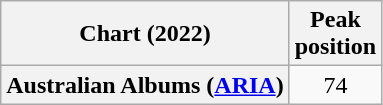<table class="wikitable plainrowheaders" style="text-align:center">
<tr>
<th scope="col">Chart (2022)</th>
<th scope="col">Peak<br>position</th>
</tr>
<tr>
<th scope="row">Australian Albums (<a href='#'>ARIA</a>)</th>
<td>74</td>
</tr>
</table>
